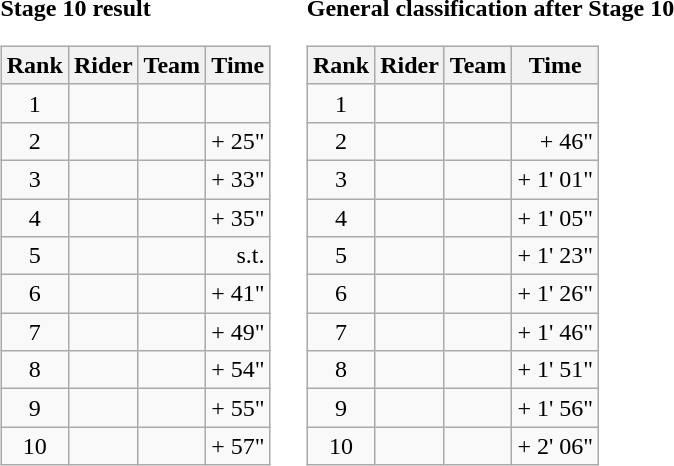<table>
<tr>
<td><strong>Stage 10 result</strong><br><table class="wikitable">
<tr>
<th scope="col">Rank</th>
<th scope="col">Rider</th>
<th scope="col">Team</th>
<th scope="col">Time</th>
</tr>
<tr>
<td style="text-align:center;">1</td>
<td></td>
<td></td>
<td style="text-align:right;"></td>
</tr>
<tr>
<td style="text-align:center;">2</td>
<td></td>
<td></td>
<td style="text-align:right;">+ 25"</td>
</tr>
<tr>
<td style="text-align:center;">3</td>
<td></td>
<td></td>
<td style="text-align:right;">+ 33"</td>
</tr>
<tr>
<td style="text-align:center;">4</td>
<td></td>
<td></td>
<td style="text-align:right;">+ 35"</td>
</tr>
<tr>
<td style="text-align:center;">5</td>
<td></td>
<td></td>
<td style="text-align:right;">s.t.</td>
</tr>
<tr>
<td style="text-align:center;">6</td>
<td></td>
<td></td>
<td style="text-align:right;">+ 41"</td>
</tr>
<tr>
<td style="text-align:center;">7</td>
<td></td>
<td></td>
<td style="text-align:right;">+ 49"</td>
</tr>
<tr>
<td style="text-align:center;">8</td>
<td></td>
<td></td>
<td style="text-align:right;">+ 54"</td>
</tr>
<tr>
<td style="text-align:center;">9</td>
<td></td>
<td></td>
<td style="text-align:right;">+ 55"</td>
</tr>
<tr>
<td style="text-align:center;">10</td>
<td></td>
<td></td>
<td style="text-align:right;">+ 57"</td>
</tr>
</table>
</td>
<td></td>
<td><strong>General classification after Stage 10</strong><br><table class="wikitable">
<tr>
<th scope="col">Rank</th>
<th scope="col">Rider</th>
<th scope="col">Team</th>
<th scope="col">Time</th>
</tr>
<tr>
<td style="text-align:center;">1</td>
<td></td>
<td></td>
<td style="text-align:right;"></td>
</tr>
<tr>
<td style="text-align:center;">2</td>
<td></td>
<td></td>
<td style="text-align:right;">+ 46"</td>
</tr>
<tr>
<td style="text-align:center;">3</td>
<td></td>
<td></td>
<td style="text-align:right;">+ 1' 01"</td>
</tr>
<tr>
<td style="text-align:center;">4</td>
<td></td>
<td></td>
<td style="text-align:right;">+ 1' 05"</td>
</tr>
<tr>
<td style="text-align:center;">5</td>
<td></td>
<td></td>
<td style="text-align:right;">+ 1' 23"</td>
</tr>
<tr>
<td style="text-align:center;">6</td>
<td></td>
<td></td>
<td style="text-align:right;">+ 1' 26"</td>
</tr>
<tr>
<td style="text-align:center;">7</td>
<td></td>
<td></td>
<td style="text-align:right;">+ 1' 46"</td>
</tr>
<tr>
<td style="text-align:center;">8</td>
<td></td>
<td></td>
<td style="text-align:right;">+ 1' 51"</td>
</tr>
<tr>
<td style="text-align:center;">9</td>
<td></td>
<td></td>
<td style="text-align:right;">+ 1' 56"</td>
</tr>
<tr>
<td style="text-align:center;">10</td>
<td></td>
<td></td>
<td style="text-align:right;">+ 2' 06"</td>
</tr>
</table>
</td>
</tr>
</table>
